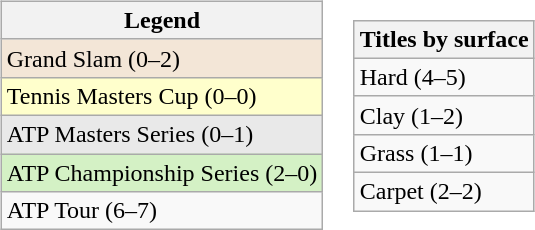<table>
<tr>
<td><br><table class="wikitable sortable mw-collapsible mw-collapsed">
<tr>
<th>Legend</th>
</tr>
<tr style="background:#f3e6d7;">
<td>Grand Slam (0–2)</td>
</tr>
<tr style="background:#ffffcc;">
<td>Tennis Masters Cup (0–0)</td>
</tr>
<tr style="background:#e9e9e9;">
<td>ATP Masters Series (0–1)</td>
</tr>
<tr style="background:#d4f1c5;">
<td>ATP Championship Series (2–0)</td>
</tr>
<tr>
<td>ATP Tour (6–7)</td>
</tr>
</table>
</td>
<td><br><table class="wikitable sortable mw-collapsible mw-collapsed">
<tr>
<th>Titles by surface</th>
</tr>
<tr>
<td>Hard (4–5)</td>
</tr>
<tr>
<td>Clay (1–2)</td>
</tr>
<tr>
<td>Grass (1–1)</td>
</tr>
<tr>
<td>Carpet (2–2)</td>
</tr>
</table>
</td>
</tr>
</table>
